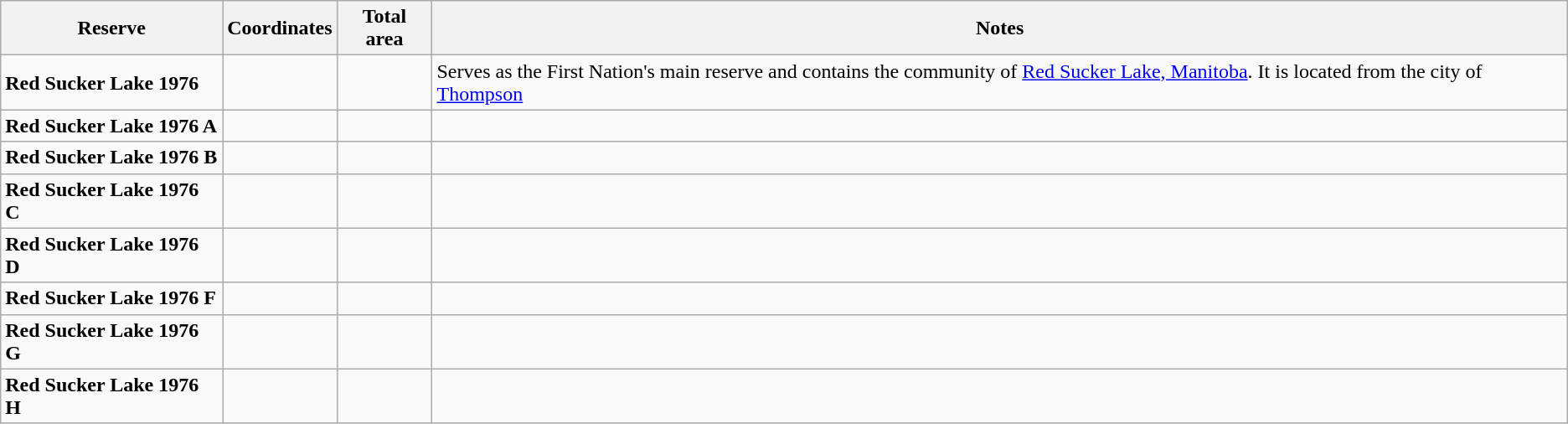<table class="wikitable">
<tr>
<th>Reserve</th>
<th>Coordinates</th>
<th>Total area</th>
<th>Notes</th>
</tr>
<tr>
<td><strong>Red Sucker Lake 1976</strong></td>
<td></td>
<td></td>
<td>Serves as the First Nation's main reserve and contains the community of <a href='#'>Red Sucker Lake, Manitoba</a>. It is located  from the city of <a href='#'>Thompson</a></td>
</tr>
<tr>
<td><strong>Red Sucker Lake 1976 A</strong></td>
<td></td>
<td></td>
<td></td>
</tr>
<tr>
<td><strong>Red Sucker Lake 1976 B</strong></td>
<td></td>
<td></td>
<td></td>
</tr>
<tr>
<td><strong>Red Sucker Lake 1976 C</strong></td>
<td></td>
<td></td>
<td></td>
</tr>
<tr>
<td><strong>Red Sucker Lake 1976 D</strong></td>
<td></td>
<td></td>
<td></td>
</tr>
<tr>
<td><strong>Red Sucker Lake 1976 F</strong></td>
<td></td>
<td></td>
<td></td>
</tr>
<tr>
<td><strong>Red Sucker Lake 1976 G</strong></td>
<td></td>
<td></td>
<td></td>
</tr>
<tr>
<td><strong>Red Sucker Lake 1976 H</strong></td>
<td></td>
<td></td>
<td></td>
</tr>
</table>
